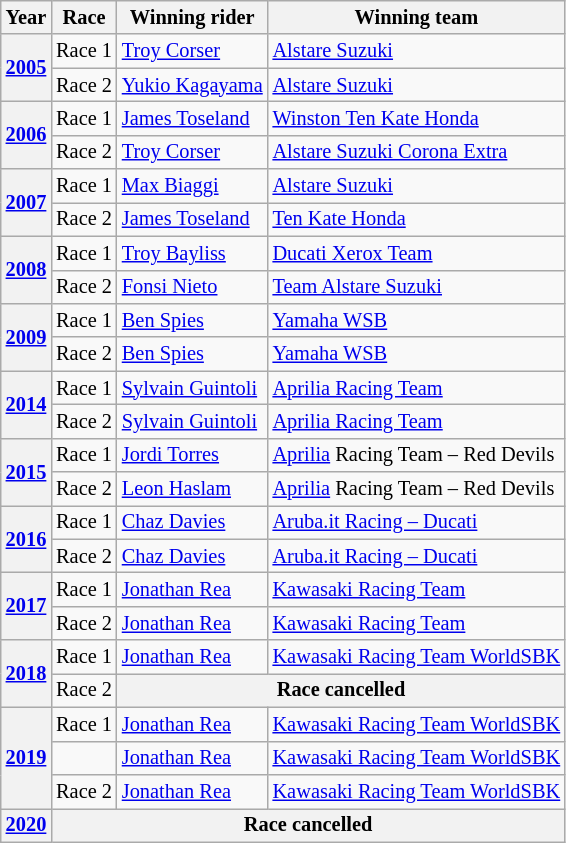<table class="wikitable" style="font-size:85%">
<tr>
<th>Year</th>
<th>Race</th>
<th>Winning rider</th>
<th>Winning team</th>
</tr>
<tr>
<th rowspan="2"><a href='#'>2005</a></th>
<td>Race 1</td>
<td> <a href='#'>Troy Corser</a></td>
<td><a href='#'>Alstare Suzuki</a></td>
</tr>
<tr>
<td>Race 2</td>
<td> <a href='#'>Yukio Kagayama</a></td>
<td><a href='#'>Alstare Suzuki</a></td>
</tr>
<tr>
<th rowspan="2"><a href='#'>2006</a></th>
<td>Race 1</td>
<td> <a href='#'>James Toseland</a></td>
<td><a href='#'>Winston Ten Kate Honda</a></td>
</tr>
<tr>
<td>Race 2</td>
<td> <a href='#'>Troy Corser</a></td>
<td><a href='#'>Alstare Suzuki Corona Extra</a></td>
</tr>
<tr>
<th rowspan="2"><a href='#'>2007</a></th>
<td>Race 1</td>
<td> <a href='#'>Max Biaggi</a></td>
<td><a href='#'>Alstare Suzuki</a></td>
</tr>
<tr>
<td>Race 2</td>
<td> <a href='#'>James Toseland</a></td>
<td><a href='#'>Ten Kate Honda</a></td>
</tr>
<tr>
<th rowspan="2"><a href='#'>2008</a></th>
<td>Race 1</td>
<td> <a href='#'>Troy Bayliss</a></td>
<td><a href='#'>Ducati Xerox Team</a></td>
</tr>
<tr>
<td>Race 2</td>
<td> <a href='#'>Fonsi Nieto</a></td>
<td><a href='#'>Team Alstare Suzuki</a></td>
</tr>
<tr>
<th rowspan="2"><a href='#'>2009</a></th>
<td>Race 1</td>
<td> <a href='#'>Ben Spies</a></td>
<td><a href='#'>Yamaha WSB</a></td>
</tr>
<tr>
<td>Race 2</td>
<td> <a href='#'>Ben Spies</a></td>
<td><a href='#'>Yamaha WSB</a></td>
</tr>
<tr>
<th rowspan="2"><a href='#'>2014</a></th>
<td>Race 1</td>
<td> <a href='#'>Sylvain Guintoli</a></td>
<td><a href='#'>Aprilia Racing Team</a></td>
</tr>
<tr>
<td>Race 2</td>
<td> <a href='#'>Sylvain Guintoli</a></td>
<td><a href='#'>Aprilia Racing Team</a></td>
</tr>
<tr>
<th rowspan="2"><a href='#'>2015</a></th>
<td>Race 1</td>
<td> <a href='#'>Jordi Torres</a></td>
<td><a href='#'>Aprilia</a> Racing Team – Red Devils</td>
</tr>
<tr>
<td>Race 2</td>
<td> <a href='#'>Leon Haslam</a></td>
<td><a href='#'>Aprilia</a> Racing Team – Red Devils</td>
</tr>
<tr>
<th rowspan="2"><a href='#'>2016</a></th>
<td>Race 1</td>
<td> <a href='#'>Chaz Davies</a></td>
<td><a href='#'>Aruba.it Racing – Ducati</a></td>
</tr>
<tr>
<td>Race 2</td>
<td> <a href='#'>Chaz Davies</a></td>
<td><a href='#'>Aruba.it Racing – Ducati</a></td>
</tr>
<tr>
<th rowspan="2"><a href='#'>2017</a></th>
<td>Race 1</td>
<td> <a href='#'>Jonathan Rea</a></td>
<td><a href='#'>Kawasaki Racing Team</a></td>
</tr>
<tr>
<td>Race 2</td>
<td> <a href='#'>Jonathan Rea</a></td>
<td><a href='#'>Kawasaki Racing Team</a></td>
</tr>
<tr>
<th rowspan="2"><a href='#'>2018</a></th>
<td>Race 1</td>
<td> <a href='#'>Jonathan Rea</a></td>
<td><a href='#'>Kawasaki Racing Team WorldSBK</a></td>
</tr>
<tr>
<td>Race 2</td>
<th colspan="2">Race cancelled</th>
</tr>
<tr>
<th rowspan="3"><a href='#'>2019</a></th>
<td>Race 1</td>
<td> <a href='#'>Jonathan Rea</a></td>
<td><a href='#'>Kawasaki Racing Team WorldSBK</a></td>
</tr>
<tr>
<td></td>
<td> <a href='#'>Jonathan Rea</a></td>
<td><a href='#'>Kawasaki Racing Team WorldSBK</a></td>
</tr>
<tr>
<td>Race 2</td>
<td> <a href='#'>Jonathan Rea</a></td>
<td><a href='#'>Kawasaki Racing Team WorldSBK</a></td>
</tr>
<tr>
<th><a href='#'>2020</a></th>
<th colspan="3">Race cancelled</th>
</tr>
</table>
